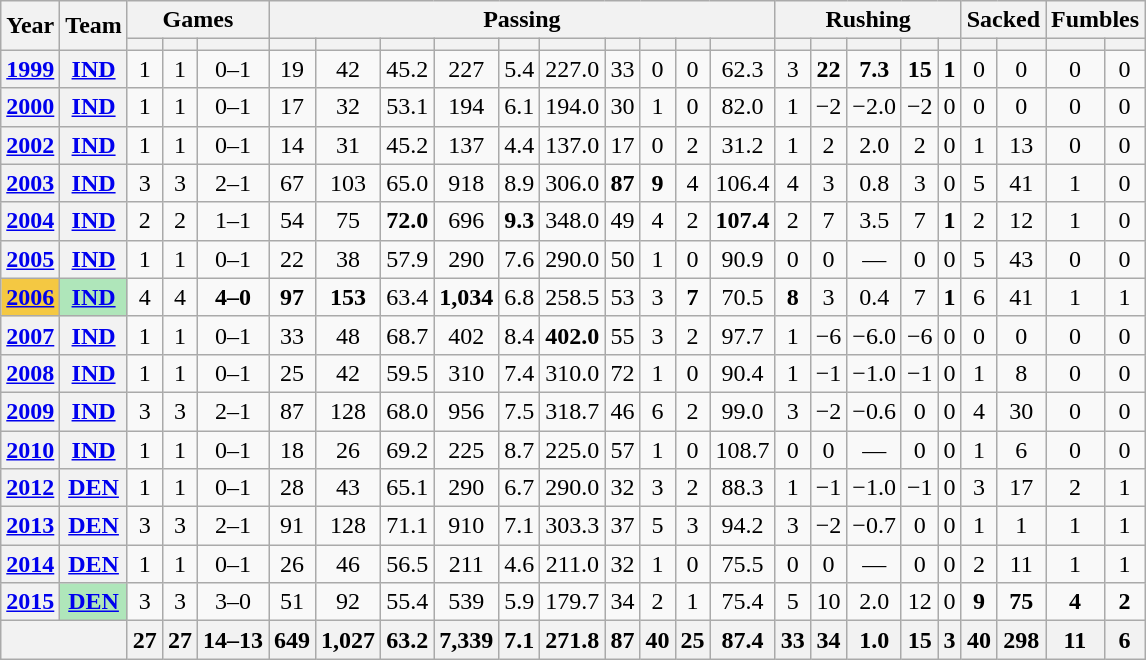<table class="wikitable" style="text-align:center">
<tr>
<th rowspan="2">Year</th>
<th rowspan="2">Team</th>
<th colspan="3">Games</th>
<th colspan="10">Passing</th>
<th colspan="5">Rushing</th>
<th colspan="2">Sacked</th>
<th colspan="2">Fumbles</th>
</tr>
<tr>
<th></th>
<th></th>
<th></th>
<th></th>
<th></th>
<th></th>
<th></th>
<th></th>
<th></th>
<th></th>
<th></th>
<th></th>
<th></th>
<th></th>
<th></th>
<th></th>
<th></th>
<th></th>
<th></th>
<th></th>
<th></th>
<th></th>
</tr>
<tr>
<th><a href='#'>1999</a></th>
<th><a href='#'>IND</a></th>
<td>1</td>
<td>1</td>
<td>0–1</td>
<td>19</td>
<td>42</td>
<td>45.2</td>
<td>227</td>
<td>5.4</td>
<td>227.0</td>
<td>33</td>
<td>0</td>
<td>0</td>
<td>62.3</td>
<td>3</td>
<td><strong>22</strong></td>
<td><strong>7.3</strong></td>
<td><strong>15</strong></td>
<td><strong>1</strong></td>
<td>0</td>
<td>0</td>
<td>0</td>
<td>0</td>
</tr>
<tr>
<th><a href='#'>2000</a></th>
<th><a href='#'>IND</a></th>
<td>1</td>
<td>1</td>
<td>0–1</td>
<td>17</td>
<td>32</td>
<td>53.1</td>
<td>194</td>
<td>6.1</td>
<td>194.0</td>
<td>30</td>
<td>1</td>
<td>0</td>
<td>82.0</td>
<td>1</td>
<td>−2</td>
<td>−2.0</td>
<td>−2</td>
<td>0</td>
<td>0</td>
<td>0</td>
<td>0</td>
<td>0</td>
</tr>
<tr>
<th><a href='#'>2002</a></th>
<th><a href='#'>IND</a></th>
<td>1</td>
<td>1</td>
<td>0–1</td>
<td>14</td>
<td>31</td>
<td>45.2</td>
<td>137</td>
<td>4.4</td>
<td>137.0</td>
<td>17</td>
<td>0</td>
<td>2</td>
<td>31.2</td>
<td>1</td>
<td>2</td>
<td>2.0</td>
<td>2</td>
<td>0</td>
<td>1</td>
<td>13</td>
<td>0</td>
<td>0</td>
</tr>
<tr>
<th><a href='#'>2003</a></th>
<th><a href='#'>IND</a></th>
<td>3</td>
<td>3</td>
<td>2–1</td>
<td>67</td>
<td>103</td>
<td>65.0</td>
<td>918</td>
<td>8.9</td>
<td>306.0</td>
<td><strong>87</strong></td>
<td><strong>9</strong></td>
<td>4</td>
<td>106.4</td>
<td>4</td>
<td>3</td>
<td>0.8</td>
<td>3</td>
<td>0</td>
<td>5</td>
<td>41</td>
<td>1</td>
<td>0</td>
</tr>
<tr>
<th><a href='#'>2004</a></th>
<th><a href='#'>IND</a></th>
<td>2</td>
<td>2</td>
<td>1–1</td>
<td>54</td>
<td>75</td>
<td><strong>72.0</strong></td>
<td>696</td>
<td><strong>9.3</strong></td>
<td>348.0</td>
<td>49</td>
<td>4</td>
<td>2</td>
<td><strong>107.4</strong></td>
<td>2</td>
<td>7</td>
<td>3.5</td>
<td>7</td>
<td><strong>1</strong></td>
<td>2</td>
<td>12</td>
<td>1</td>
<td>0</td>
</tr>
<tr>
<th><a href='#'>2005</a></th>
<th><a href='#'>IND</a></th>
<td>1</td>
<td>1</td>
<td>0–1</td>
<td>22</td>
<td>38</td>
<td>57.9</td>
<td>290</td>
<td>7.6</td>
<td>290.0</td>
<td>50</td>
<td>1</td>
<td>0</td>
<td>90.9</td>
<td>0</td>
<td>0</td>
<td>—</td>
<td>0</td>
<td>0</td>
<td>5</td>
<td>43</td>
<td>0</td>
<td>0</td>
</tr>
<tr>
<th style="background:#f4c842;"><a href='#'>2006</a></th>
<th style="background:#afe6ba;"><a href='#'>IND</a></th>
<td>4</td>
<td>4</td>
<td><strong>4–0</strong></td>
<td><strong>97</strong></td>
<td><strong>153</strong></td>
<td>63.4</td>
<td><strong>1,034</strong></td>
<td>6.8</td>
<td>258.5</td>
<td>53</td>
<td>3</td>
<td><strong>7</strong></td>
<td>70.5</td>
<td><strong>8</strong></td>
<td>3</td>
<td>0.4</td>
<td>7</td>
<td><strong>1</strong></td>
<td>6</td>
<td>41</td>
<td>1</td>
<td>1</td>
</tr>
<tr>
<th><a href='#'>2007</a></th>
<th><a href='#'>IND</a></th>
<td>1</td>
<td>1</td>
<td>0–1</td>
<td>33</td>
<td>48</td>
<td>68.7</td>
<td>402</td>
<td>8.4</td>
<td><strong>402.0</strong></td>
<td>55</td>
<td>3</td>
<td>2</td>
<td>97.7</td>
<td>1</td>
<td>−6</td>
<td>−6.0</td>
<td>−6</td>
<td>0</td>
<td>0</td>
<td>0</td>
<td>0</td>
<td>0</td>
</tr>
<tr>
<th><a href='#'>2008</a></th>
<th><a href='#'>IND</a></th>
<td>1</td>
<td>1</td>
<td>0–1</td>
<td>25</td>
<td>42</td>
<td>59.5</td>
<td>310</td>
<td>7.4</td>
<td>310.0</td>
<td>72</td>
<td>1</td>
<td>0</td>
<td>90.4</td>
<td>1</td>
<td>−1</td>
<td>−1.0</td>
<td>−1</td>
<td>0</td>
<td>1</td>
<td>8</td>
<td>0</td>
<td>0</td>
</tr>
<tr>
<th><a href='#'>2009</a></th>
<th><a href='#'>IND</a></th>
<td>3</td>
<td>3</td>
<td>2–1</td>
<td>87</td>
<td>128</td>
<td>68.0</td>
<td>956</td>
<td>7.5</td>
<td>318.7</td>
<td>46</td>
<td>6</td>
<td>2</td>
<td>99.0</td>
<td>3</td>
<td>−2</td>
<td>−0.6</td>
<td>0</td>
<td>0</td>
<td>4</td>
<td>30</td>
<td>0</td>
<td>0</td>
</tr>
<tr>
<th><a href='#'>2010</a></th>
<th><a href='#'>IND</a></th>
<td>1</td>
<td>1</td>
<td>0–1</td>
<td>18</td>
<td>26</td>
<td>69.2</td>
<td>225</td>
<td>8.7</td>
<td>225.0</td>
<td>57</td>
<td>1</td>
<td>0</td>
<td>108.7</td>
<td>0</td>
<td>0</td>
<td>—</td>
<td>0</td>
<td>0</td>
<td>1</td>
<td>6</td>
<td>0</td>
<td>0</td>
</tr>
<tr>
<th><a href='#'>2012</a></th>
<th><a href='#'>DEN</a></th>
<td>1</td>
<td>1</td>
<td>0–1</td>
<td>28</td>
<td>43</td>
<td>65.1</td>
<td>290</td>
<td>6.7</td>
<td>290.0</td>
<td>32</td>
<td>3</td>
<td>2</td>
<td>88.3</td>
<td>1</td>
<td>−1</td>
<td>−1.0</td>
<td>−1</td>
<td>0</td>
<td>3</td>
<td>17</td>
<td>2</td>
<td>1</td>
</tr>
<tr>
<th><a href='#'>2013</a></th>
<th><a href='#'>DEN</a></th>
<td>3</td>
<td>3</td>
<td>2–1</td>
<td>91</td>
<td>128</td>
<td>71.1</td>
<td>910</td>
<td>7.1</td>
<td>303.3</td>
<td>37</td>
<td>5</td>
<td>3</td>
<td>94.2</td>
<td>3</td>
<td>−2</td>
<td>−0.7</td>
<td>0</td>
<td>0</td>
<td>1</td>
<td>1</td>
<td>1</td>
<td>1</td>
</tr>
<tr>
<th><a href='#'>2014</a></th>
<th><a href='#'>DEN</a></th>
<td>1</td>
<td>1</td>
<td>0–1</td>
<td>26</td>
<td>46</td>
<td>56.5</td>
<td>211</td>
<td>4.6</td>
<td>211.0</td>
<td>32</td>
<td>1</td>
<td>0</td>
<td>75.5</td>
<td>0</td>
<td>0</td>
<td>—</td>
<td>0</td>
<td>0</td>
<td>2</td>
<td>11</td>
<td>1</td>
<td>1</td>
</tr>
<tr>
<th><a href='#'>2015</a></th>
<th style="background:#afe6ba;"><a href='#'>DEN</a></th>
<td>3</td>
<td>3</td>
<td>3–0</td>
<td>51</td>
<td>92</td>
<td>55.4</td>
<td>539</td>
<td>5.9</td>
<td>179.7</td>
<td>34</td>
<td>2</td>
<td>1</td>
<td>75.4</td>
<td>5</td>
<td>10</td>
<td>2.0</td>
<td>12</td>
<td>0</td>
<td><strong>9</strong></td>
<td><strong>75</strong></td>
<td><strong>4</strong></td>
<td><strong>2</strong></td>
</tr>
<tr>
<th colspan="2"></th>
<th>27</th>
<th>27</th>
<th>14–13</th>
<th>649</th>
<th>1,027</th>
<th>63.2</th>
<th>7,339</th>
<th>7.1</th>
<th>271.8</th>
<th>87</th>
<th>40</th>
<th>25</th>
<th>87.4</th>
<th>33</th>
<th>34</th>
<th>1.0</th>
<th>15</th>
<th>3</th>
<th>40</th>
<th>298</th>
<th>11</th>
<th>6</th>
</tr>
</table>
